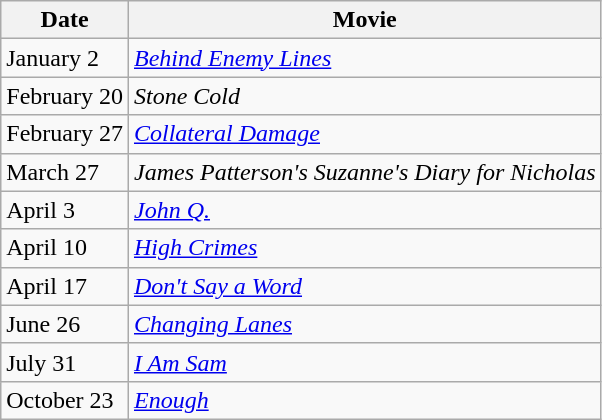<table class="wikitable plainrowheaders">
<tr>
<th scope="col">Date</th>
<th scope="col">Movie</th>
</tr>
<tr>
<td>January 2</td>
<td><em><a href='#'>Behind Enemy Lines</a></em></td>
</tr>
<tr>
<td>February 20</td>
<td><em>Stone Cold</em></td>
</tr>
<tr>
<td>February 27</td>
<td><em><a href='#'>Collateral Damage</a></em></td>
</tr>
<tr>
<td>March 27</td>
<td><em>James Patterson's Suzanne's Diary for Nicholas</em></td>
</tr>
<tr>
<td>April 3</td>
<td><em><a href='#'>John Q.</a></em></td>
</tr>
<tr>
<td>April 10</td>
<td><em><a href='#'>High Crimes</a></em></td>
</tr>
<tr>
<td>April 17</td>
<td><em><a href='#'>Don't Say a Word</a></em></td>
</tr>
<tr>
<td>June 26</td>
<td><em><a href='#'>Changing Lanes</a></em></td>
</tr>
<tr>
<td>July 31</td>
<td><em><a href='#'>I Am Sam</a></em></td>
</tr>
<tr>
<td>October 23</td>
<td><em><a href='#'>Enough</a></em></td>
</tr>
</table>
